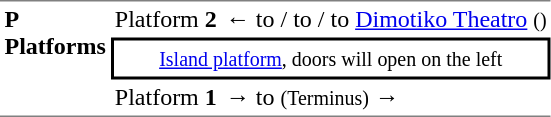<table table border=0 cellspacing=0 cellpadding=3>
<tr>
<td style="border-bottom:solid 1px gray;border-top:solid 1px gray;" rowspan=3 valign=top><strong>P<br>Platforms</strong></td>
<td style="border-top:solid 1px gray;">Platform <strong>2</strong></td>
<td style="border-top:solid 1px gray;">←  to  /  to  /  to <a href='#'>Dimotiko Theatro</a> <small>()</small></td>
</tr>
<tr>
<td style="border-bottom:solid 2px black;border-top:solid 2px black;border-right:solid 2px black;border-left:solid 2px black;text-align:center;" colspan=2><small><a href='#'>Island platform</a>, doors will open on the left</small></td>
</tr>
<tr>
<td style="border-bottom:solid 1px gray;">Platform <strong>1</strong></td>
<td style="border-bottom:solid 1px gray;"><span>→</span>    to  <small>(Terminus)</small> →</td>
</tr>
</table>
